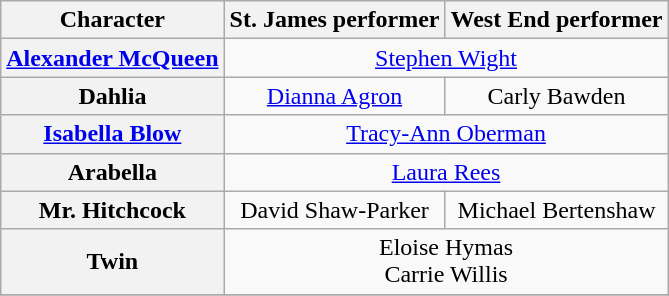<table class="wikitable">
<tr>
<th scope="col">Character</th>
<th scope="col" class="unsortable">St. James performer</th>
<th scope="col" class="unsortable">West End performer</th>
</tr>
<tr>
<th scope="row"><a href='#'>Alexander McQueen</a></th>
<td align="center" colspan="2"><a href='#'>Stephen Wight</a></td>
</tr>
<tr>
<th scope="row">Dahlia</th>
<td align="center" colspan="1"><a href='#'>Dianna Agron</a></td>
<td align="center" colspan="1">Carly Bawden</td>
</tr>
<tr>
<th scope="row"><a href='#'>Isabella Blow</a></th>
<td align="center" colspan="2"><a href='#'>Tracy-Ann Oberman</a></td>
</tr>
<tr>
<th scope="row">Arabella</th>
<td align="center" colspan="2"><a href='#'>Laura Rees</a></td>
</tr>
<tr>
<th scope="row">Mr. Hitchcock</th>
<td align="center" colspan="1">David Shaw-Parker</td>
<td align="center" colspan="1">Michael Bertenshaw</td>
</tr>
<tr>
<th scope="row">Twin</th>
<td align="center" colspan="2">Eloise Hymas<br>Carrie Willis</td>
</tr>
<tr>
</tr>
</table>
